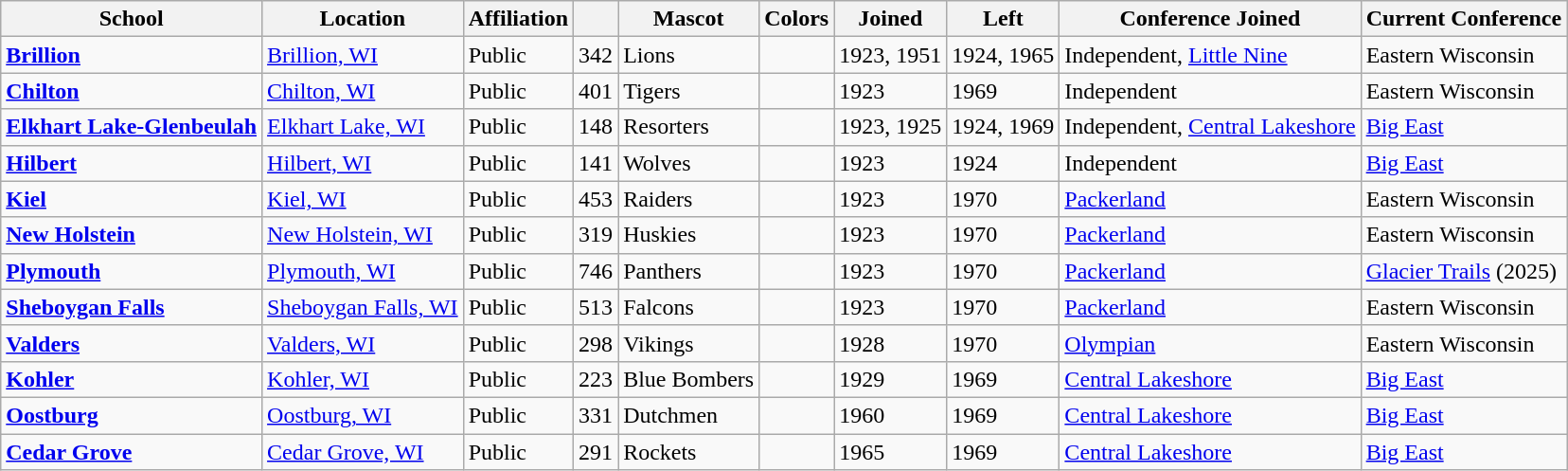<table class="wikitable sortable">
<tr>
<th>School</th>
<th>Location</th>
<th>Affiliation</th>
<th></th>
<th>Mascot</th>
<th>Colors</th>
<th>Joined</th>
<th>Left</th>
<th>Conference Joined</th>
<th>Current Conference</th>
</tr>
<tr>
<td><a href='#'><strong>Brillion</strong></a></td>
<td><a href='#'>Brillion, WI</a></td>
<td>Public</td>
<td>342</td>
<td>Lions</td>
<td> </td>
<td>1923, 1951</td>
<td>1924, 1965</td>
<td>Independent, <a href='#'>Little Nine</a></td>
<td>Eastern Wisconsin</td>
</tr>
<tr>
<td><a href='#'><strong>Chilton</strong></a></td>
<td><a href='#'>Chilton, WI</a></td>
<td>Public</td>
<td>401</td>
<td>Tigers</td>
<td> </td>
<td>1923</td>
<td>1969</td>
<td>Independent</td>
<td>Eastern Wisconsin</td>
</tr>
<tr>
<td><a href='#'><strong>Elkhart Lake-Glenbeulah</strong></a></td>
<td><a href='#'>Elkhart Lake, WI</a></td>
<td>Public</td>
<td>148</td>
<td>Resorters</td>
<td> </td>
<td>1923, 1925</td>
<td>1924, 1969</td>
<td>Independent, <a href='#'>Central Lakeshore</a></td>
<td><a href='#'>Big East</a></td>
</tr>
<tr>
<td><a href='#'><strong>Hilbert</strong></a></td>
<td><a href='#'>Hilbert, WI</a></td>
<td>Public</td>
<td>141</td>
<td>Wolves</td>
<td> </td>
<td>1923</td>
<td>1924</td>
<td>Independent</td>
<td><a href='#'>Big East</a></td>
</tr>
<tr>
<td><a href='#'><strong>Kiel</strong></a></td>
<td><a href='#'>Kiel, WI</a></td>
<td>Public</td>
<td>453</td>
<td>Raiders</td>
<td> </td>
<td>1923</td>
<td>1970</td>
<td><a href='#'>Packerland</a></td>
<td>Eastern Wisconsin</td>
</tr>
<tr>
<td><a href='#'><strong>New Holstein</strong></a></td>
<td><a href='#'>New Holstein, WI</a></td>
<td>Public</td>
<td>319</td>
<td>Huskies</td>
<td> </td>
<td>1923</td>
<td>1970</td>
<td><a href='#'>Packerland</a></td>
<td>Eastern Wisconsin</td>
</tr>
<tr>
<td><a href='#'><strong>Plymouth</strong></a></td>
<td><a href='#'>Plymouth, WI</a></td>
<td>Public</td>
<td>746</td>
<td>Panthers</td>
<td> </td>
<td>1923</td>
<td>1970</td>
<td><a href='#'>Packerland</a></td>
<td><a href='#'>Glacier Trails</a> (2025)</td>
</tr>
<tr>
<td><a href='#'><strong>Sheboygan Falls</strong></a></td>
<td><a href='#'>Sheboygan Falls, WI</a></td>
<td>Public</td>
<td>513</td>
<td>Falcons</td>
<td> </td>
<td>1923</td>
<td>1970</td>
<td><a href='#'>Packerland</a></td>
<td>Eastern Wisconsin</td>
</tr>
<tr>
<td><a href='#'><strong>Valders</strong></a></td>
<td><a href='#'>Valders, WI</a></td>
<td>Public</td>
<td>298</td>
<td>Vikings</td>
<td> </td>
<td>1928</td>
<td>1970</td>
<td><a href='#'>Olympian</a></td>
<td>Eastern Wisconsin</td>
</tr>
<tr>
<td><a href='#'><strong>Kohler</strong></a></td>
<td><a href='#'>Kohler, WI</a></td>
<td>Public</td>
<td>223</td>
<td>Blue Bombers</td>
<td> </td>
<td>1929</td>
<td>1969</td>
<td><a href='#'>Central Lakeshore</a></td>
<td><a href='#'>Big East</a></td>
</tr>
<tr>
<td><a href='#'><strong>Oostburg</strong></a></td>
<td><a href='#'>Oostburg, WI</a></td>
<td>Public</td>
<td>331</td>
<td>Dutchmen</td>
<td> </td>
<td>1960</td>
<td>1969</td>
<td><a href='#'>Central Lakeshore</a></td>
<td><a href='#'>Big East</a></td>
</tr>
<tr>
<td><a href='#'><strong>Cedar Grove</strong></a></td>
<td><a href='#'>Cedar Grove, WI</a></td>
<td>Public</td>
<td>291</td>
<td>Rockets</td>
<td> </td>
<td>1965</td>
<td>1969</td>
<td><a href='#'>Central Lakeshore</a></td>
<td><a href='#'>Big East</a></td>
</tr>
</table>
